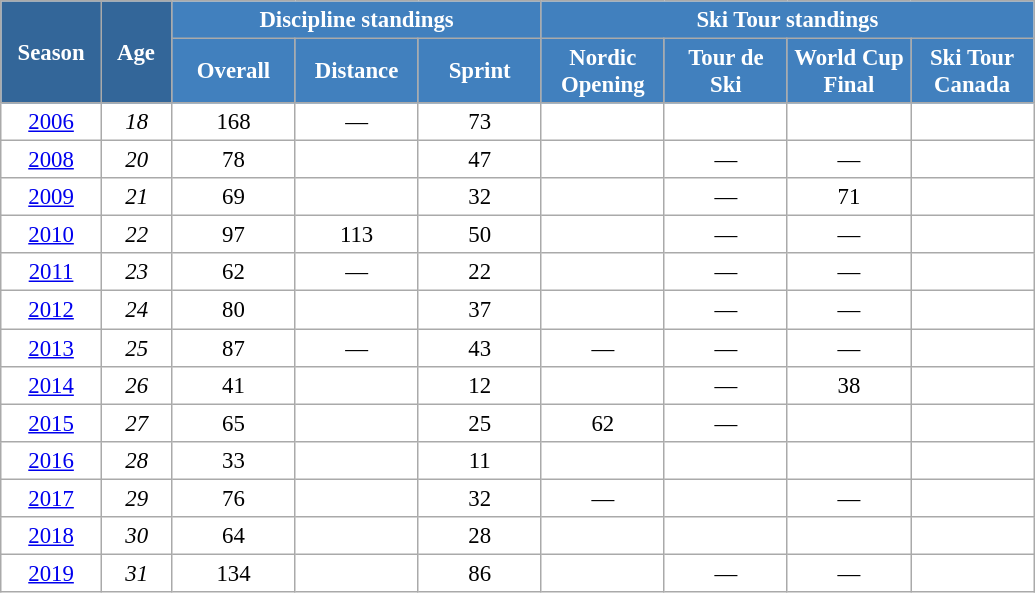<table class="wikitable" style="font-size:95%; text-align:center; border:grey solid 1px; border-collapse:collapse; background:#ffffff;">
<tr>
<th style="background-color:#369; color:white; width:60px;" rowspan="2"> Season </th>
<th style="background-color:#369; color:white; width:40px;" rowspan="2"> Age </th>
<th style="background-color:#4180be; color:white;" colspan="3">Discipline standings</th>
<th style="background-color:#4180be; color:white;" colspan="4">Ski Tour standings</th>
</tr>
<tr>
<th style="background-color:#4180be; color:white; width:75px;">Overall</th>
<th style="background-color:#4180be; color:white; width:75px;">Distance</th>
<th style="background-color:#4180be; color:white; width:75px;">Sprint</th>
<th style="background-color:#4180be; color:white; width:75px;">Nordic<br>Opening</th>
<th style="background-color:#4180be; color:white; width:75px;">Tour de<br>Ski</th>
<th style="background-color:#4180be; color:white; width:75px;">World Cup<br>Final</th>
<th style="background-color:#4180be; color:white; width:75px;">Ski Tour<br>Canada</th>
</tr>
<tr>
<td><a href='#'>2006</a></td>
<td><em>18</em></td>
<td>168</td>
<td>—</td>
<td>73</td>
<td></td>
<td></td>
<td></td>
<td></td>
</tr>
<tr>
<td><a href='#'>2008</a></td>
<td><em>20</em></td>
<td>78</td>
<td></td>
<td>47</td>
<td></td>
<td>—</td>
<td>—</td>
<td></td>
</tr>
<tr>
<td><a href='#'>2009</a></td>
<td><em>21</em></td>
<td>69</td>
<td></td>
<td>32</td>
<td></td>
<td>—</td>
<td>71</td>
<td></td>
</tr>
<tr>
<td><a href='#'>2010</a></td>
<td><em>22</em></td>
<td>97</td>
<td>113</td>
<td>50</td>
<td></td>
<td>—</td>
<td>—</td>
<td></td>
</tr>
<tr>
<td><a href='#'>2011</a></td>
<td><em>23</em></td>
<td>62</td>
<td>—</td>
<td>22</td>
<td></td>
<td>—</td>
<td>—</td>
<td></td>
</tr>
<tr>
<td><a href='#'>2012</a></td>
<td><em>24</em></td>
<td>80</td>
<td></td>
<td>37</td>
<td></td>
<td>—</td>
<td>—</td>
<td></td>
</tr>
<tr>
<td><a href='#'>2013</a></td>
<td><em>25</em></td>
<td>87</td>
<td>—</td>
<td>43</td>
<td>—</td>
<td>—</td>
<td>—</td>
<td></td>
</tr>
<tr>
<td><a href='#'>2014</a></td>
<td><em>26</em></td>
<td>41</td>
<td></td>
<td>12</td>
<td></td>
<td>—</td>
<td>38</td>
<td></td>
</tr>
<tr>
<td><a href='#'>2015</a></td>
<td><em>27</em></td>
<td>65</td>
<td></td>
<td>25</td>
<td>62</td>
<td>—</td>
<td></td>
<td></td>
</tr>
<tr>
<td><a href='#'>2016</a></td>
<td><em>28</em></td>
<td>33</td>
<td></td>
<td>11</td>
<td></td>
<td></td>
<td></td>
<td></td>
</tr>
<tr>
<td><a href='#'>2017</a></td>
<td><em>29</em></td>
<td>76</td>
<td></td>
<td>32</td>
<td>—</td>
<td></td>
<td>—</td>
<td></td>
</tr>
<tr>
<td><a href='#'>2018</a></td>
<td><em>30</em></td>
<td>64</td>
<td></td>
<td>28</td>
<td></td>
<td></td>
<td></td>
<td></td>
</tr>
<tr>
<td><a href='#'>2019</a></td>
<td><em>31</em></td>
<td>134</td>
<td></td>
<td>86</td>
<td></td>
<td>—</td>
<td>—</td>
<td></td>
</tr>
</table>
